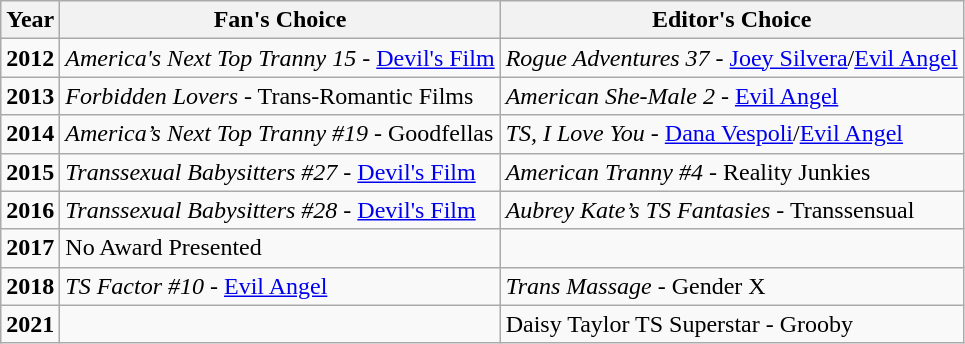<table class="wikitable">
<tr>
<th>Year</th>
<th>Fan's Choice</th>
<th>Editor's Choice</th>
</tr>
<tr>
<td><strong>2012</strong></td>
<td><em>America's Next Top Tranny 15</em> - <a href='#'>Devil's Film</a></td>
<td><em>Rogue Adventures 37</em> - <a href='#'>Joey Silvera</a>/<a href='#'>Evil Angel</a></td>
</tr>
<tr>
<td><strong>2013</strong></td>
<td><em>Forbidden Lovers</em> - Trans-Romantic Films</td>
<td><em>American She-Male 2</em> - <a href='#'>Evil Angel</a></td>
</tr>
<tr>
<td><strong>2014</strong></td>
<td><em>America’s Next Top Tranny #19</em> - Goodfellas</td>
<td><em>TS, I Love You</em> - <a href='#'>Dana Vespoli</a>/<a href='#'>Evil Angel</a></td>
</tr>
<tr>
<td><strong>2015</strong></td>
<td><em>Transsexual Babysitters #27</em> - <a href='#'>Devil's Film</a></td>
<td><em>American Tranny #4</em> - Reality Junkies</td>
</tr>
<tr>
<td><strong>2016</strong></td>
<td><em>Transsexual Babysitters #28</em> - <a href='#'>Devil's Film</a></td>
<td><em>Aubrey Kate’s TS Fantasies</em> - Transsensual</td>
</tr>
<tr>
<td><strong>2017</strong></td>
<td>No Award Presented</td>
<td></td>
</tr>
<tr>
<td><strong>2018</strong></td>
<td><em>TS Factor #10</em> - <a href='#'>Evil Angel</a></td>
<td><em>Trans Massage</em> - Gender X</td>
</tr>
<tr>
<td><strong>2021</strong></td>
<td></td>
<td>Daisy Taylor TS Superstar - Grooby</td>
</tr>
</table>
